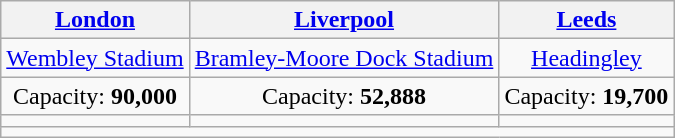<table class="wikitable" style="text-align:center">
<tr>
<th><a href='#'>London</a></th>
<th><a href='#'>Liverpool</a></th>
<th><a href='#'>Leeds</a></th>
</tr>
<tr>
<td><a href='#'>Wembley Stadium</a></td>
<td><a href='#'>Bramley-Moore Dock Stadium</a></td>
<td><a href='#'>Headingley</a></td>
</tr>
<tr>
<td>Capacity: <strong>90,000</strong></td>
<td>Capacity: <strong>52,888</strong></td>
<td>Capacity: <strong>19,700</strong></td>
</tr>
<tr>
<td></td>
<td></td>
<td></td>
</tr>
<tr>
<td colspan=3></td>
</tr>
</table>
